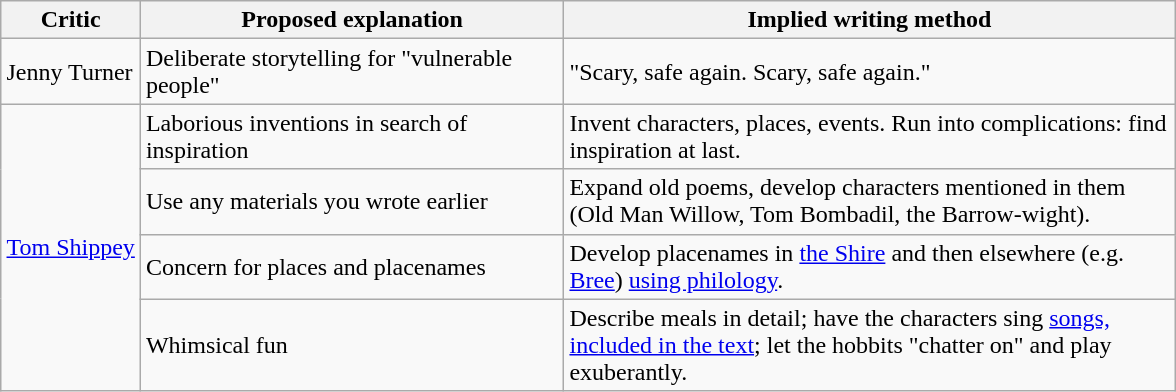<table class="wikitable" style="margin: 1em auto;">
<tr>
<th>Critic</th>
<th scope=col style="width: 275px;">Proposed explanation</th>
<th scope=col style="width: 400px;">Implied writing method</th>
</tr>
<tr>
<td>Jenny Turner</td>
<td>Deliberate storytelling for "vulnerable people"</td>
<td>"Scary, safe again. Scary, safe again."</td>
</tr>
<tr>
<td rowspan=4><a href='#'>Tom Shippey</a></td>
<td>Laborious inventions in search of inspiration</td>
<td>Invent characters, places, events. Run into complications: find inspiration at last.</td>
</tr>
<tr>
<td>Use any materials you wrote earlier</td>
<td>Expand old poems, develop characters mentioned in them (Old Man Willow, Tom Bombadil, the Barrow-wight).</td>
</tr>
<tr>
<td>Concern for places and placenames</td>
<td>Develop placenames in <a href='#'>the Shire</a> and then elsewhere (e.g. <a href='#'>Bree</a>) <a href='#'>using philology</a>.</td>
</tr>
<tr>
<td>Whimsical fun</td>
<td>Describe meals in detail; have the characters sing <a href='#'>songs, included in the text</a>; let the hobbits "chatter on" and play exuberantly.</td>
</tr>
</table>
